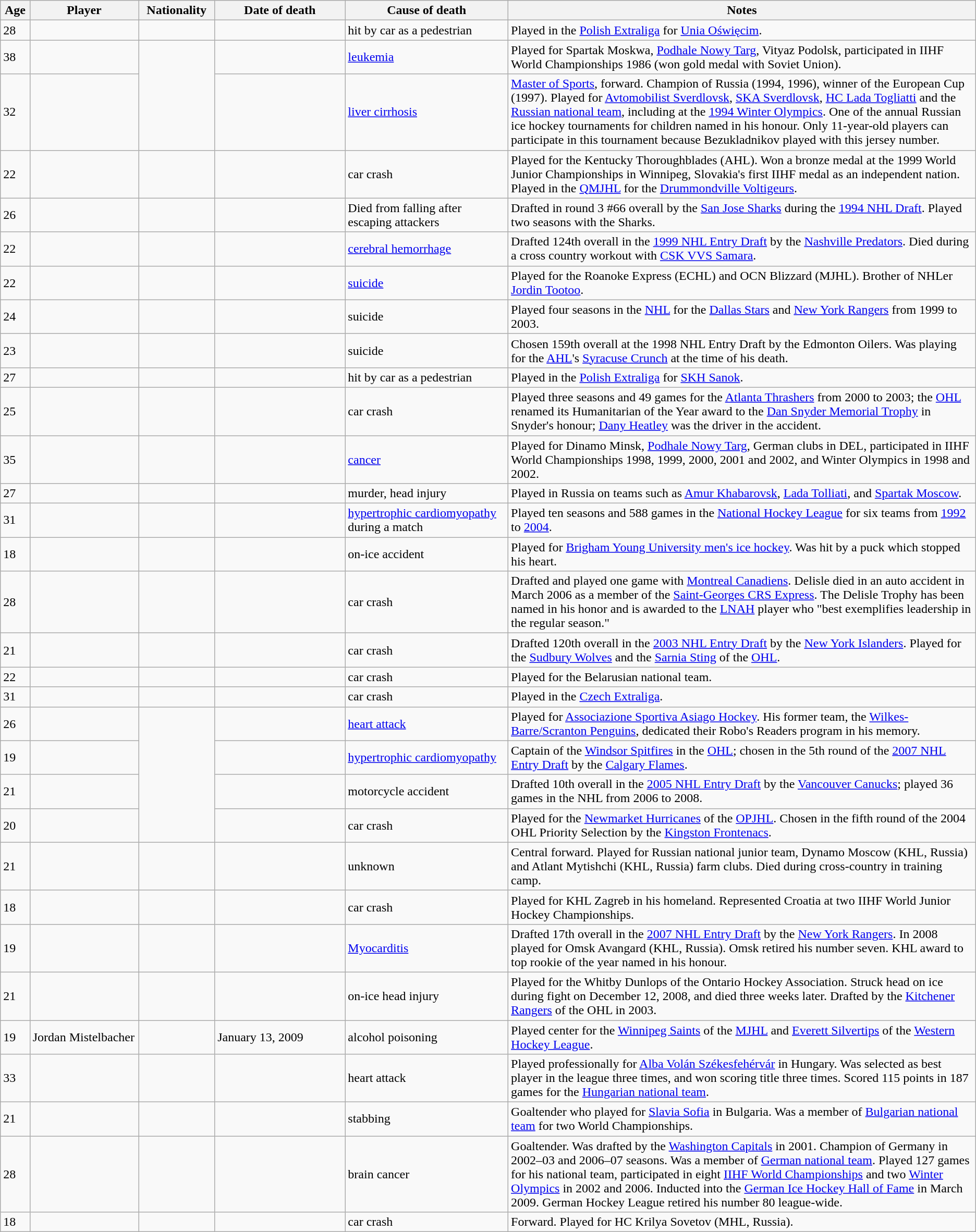<table class="wikitable sortable">
<tr>
<th style="width:2.5%;">Age</th>
<th style="width:10%;">Player</th>
<th style="width:7%;">Nationality</th>
<th style="width:12%;">Date of death</th>
<th style="width:15%;">Cause of death</th>
<th style="width:43%;" class="unsortable">Notes</th>
</tr>
<tr>
<td>28</td>
<td></td>
<td></td>
<td></td>
<td>hit by car as a pedestrian</td>
<td>Played in the <a href='#'>Polish Extraliga</a> for <a href='#'>Unia Oświęcim</a>.</td>
</tr>
<tr>
<td>38</td>
<td></td>
<td rowspan="2"></td>
<td></td>
<td><a href='#'>leukemia</a></td>
<td>Played for Spartak Moskwa, <a href='#'>Podhale Nowy Targ</a>, Vityaz Podolsk, participated in IIHF World Championships 1986 (won gold medal with Soviet Union).</td>
</tr>
<tr>
<td>32</td>
<td></td>
<td></td>
<td><a href='#'>liver cirrhosis</a></td>
<td><a href='#'>Master of Sports</a>, forward. Champion of Russia (1994, 1996), winner of the European Cup (1997). Played for <a href='#'>Avtomobilist Sverdlovsk</a>, <a href='#'>SKA Sverdlovsk</a>, <a href='#'>HC Lada Togliatti</a> and the <a href='#'>Russian national team</a>, including at the <a href='#'>1994 Winter Olympics</a>. One of the annual Russian ice hockey tournaments for children named in his honour. Only 11-year-old players can participate in this tournament because Bezukladnikov played with this jersey number.</td>
</tr>
<tr>
<td>22</td>
<td></td>
<td></td>
<td></td>
<td>car crash</td>
<td>Played for the Kentucky Thoroughblades (AHL). Won a bronze medal at the 1999 World Junior Championships in Winnipeg, Slovakia's first IIHF medal as an independent nation. Played in the <a href='#'>QMJHL</a> for the <a href='#'>Drummondville Voltigeurs</a>.</td>
</tr>
<tr>
<td>26</td>
<td></td>
<td></td>
<td></td>
<td>Died from falling after escaping attackers</td>
<td>Drafted in round 3 #66 overall by the <a href='#'>San Jose Sharks</a> during the <a href='#'>1994 NHL Draft</a>. Played two seasons with the Sharks.</td>
</tr>
<tr>
<td>22</td>
<td></td>
<td></td>
<td></td>
<td><a href='#'>cerebral hemorrhage</a></td>
<td>Drafted 124th overall in the <a href='#'>1999 NHL Entry Draft</a> by the <a href='#'>Nashville Predators</a>. Died during a cross country workout with <a href='#'>CSK VVS Samara</a>.</td>
</tr>
<tr>
<td>22</td>
<td></td>
<td></td>
<td></td>
<td><a href='#'>suicide</a></td>
<td>Played for the Roanoke Express (ECHL) and OCN Blizzard (MJHL). Brother of NHLer <a href='#'>Jordin Tootoo</a>.</td>
</tr>
<tr>
<td>24</td>
<td></td>
<td></td>
<td></td>
<td>suicide</td>
<td>Played four seasons in the <a href='#'>NHL</a> for the <a href='#'>Dallas Stars</a> and <a href='#'>New York Rangers</a> from 1999 to 2003.</td>
</tr>
<tr>
<td>23</td>
<td></td>
<td></td>
<td></td>
<td>suicide</td>
<td>Chosen 159th overall at the 1998 NHL Entry Draft by the Edmonton Oilers. Was playing for the <a href='#'>AHL</a>'s <a href='#'>Syracuse Crunch</a> at the time of his death.</td>
</tr>
<tr>
<td>27</td>
<td></td>
<td></td>
<td></td>
<td>hit by car as a pedestrian</td>
<td>Played in the <a href='#'>Polish Extraliga</a> for <a href='#'>SKH Sanok</a>.</td>
</tr>
<tr>
<td>25</td>
<td></td>
<td></td>
<td></td>
<td>car crash</td>
<td>Played three seasons and 49 games for the <a href='#'>Atlanta Thrashers</a> from 2000 to 2003; the <a href='#'>OHL</a> renamed its Humanitarian of the Year award to the <a href='#'>Dan Snyder Memorial Trophy</a> in Snyder's honour; <a href='#'>Dany Heatley</a> was the driver in the accident.</td>
</tr>
<tr>
<td>35</td>
<td></td>
<td></td>
<td></td>
<td><a href='#'>cancer</a></td>
<td>Played for Dinamo Minsk, <a href='#'>Podhale Nowy Targ</a>, German clubs in DEL, participated in IIHF World Championships 1998, 1999, 2000, 2001 and 2002, and Winter Olympics in 1998 and 2002.</td>
</tr>
<tr>
<td>27</td>
<td></td>
<td></td>
<td></td>
<td>murder, head injury</td>
<td>Played in Russia on teams such as <a href='#'>Amur Khabarovsk</a>, <a href='#'>Lada Tolliati</a>, and <a href='#'>Spartak Moscow</a>.</td>
</tr>
<tr>
<td>31</td>
<td></td>
<td></td>
<td></td>
<td><a href='#'>hypertrophic cardiomyopathy</a> during a match</td>
<td>Played ten seasons and 588 games in the <a href='#'>National Hockey League</a> for six teams from <a href='#'>1992</a> to <a href='#'>2004</a>.</td>
</tr>
<tr>
<td>18</td>
<td></td>
<td></td>
<td></td>
<td>on-ice accident</td>
<td>Played for <a href='#'>Brigham Young University men's ice hockey</a>. Was hit by a puck which stopped his heart.</td>
</tr>
<tr>
<td>28</td>
<td></td>
<td></td>
<td></td>
<td>car crash</td>
<td>Drafted and played one game with <a href='#'>Montreal Canadiens</a>. Delisle died in an auto accident in March 2006 as a member of the <a href='#'>Saint-Georges CRS Express</a>. The Delisle Trophy has been named in his honor and is awarded to the <a href='#'>LNAH</a> player who "best exemplifies leadership in the regular season."</td>
</tr>
<tr>
<td>21</td>
<td></td>
<td></td>
<td></td>
<td>car crash</td>
<td>Drafted 120th overall in the <a href='#'>2003 NHL Entry Draft</a> by the <a href='#'>New York Islanders</a>. Played for the <a href='#'>Sudbury Wolves</a> and the <a href='#'>Sarnia Sting</a> of the <a href='#'>OHL</a>.</td>
</tr>
<tr>
<td>22</td>
<td></td>
<td></td>
<td></td>
<td>car crash</td>
<td>Played for the Belarusian national team.</td>
</tr>
<tr>
<td>31</td>
<td></td>
<td></td>
<td></td>
<td>car crash</td>
<td>Played in the <a href='#'>Czech Extraliga</a>.</td>
</tr>
<tr>
<td>26</td>
<td></td>
<td rowspan="4"></td>
<td></td>
<td><a href='#'>heart attack</a></td>
<td>Played for <a href='#'>Associazione Sportiva Asiago Hockey</a>. His former team, the <a href='#'>Wilkes-Barre/Scranton Penguins</a>, dedicated their Robo's Readers program in his memory.</td>
</tr>
<tr>
<td>19</td>
<td></td>
<td></td>
<td><a href='#'>hypertrophic cardiomyopathy</a></td>
<td>Captain of the <a href='#'>Windsor Spitfires</a> in the <a href='#'>OHL</a>; chosen in the 5th round of the <a href='#'>2007 NHL Entry Draft</a> by the <a href='#'>Calgary Flames</a>.</td>
</tr>
<tr>
<td>21</td>
<td></td>
<td></td>
<td>motorcycle accident</td>
<td>Drafted 10th overall in the <a href='#'>2005 NHL Entry Draft</a> by the <a href='#'>Vancouver Canucks</a>; played 36 games in the NHL from 2006 to 2008.</td>
</tr>
<tr>
<td>20</td>
<td></td>
<td></td>
<td>car crash</td>
<td>Played for the <a href='#'>Newmarket Hurricanes</a> of the <a href='#'>OPJHL</a>. Chosen in the fifth round of the 2004 OHL Priority Selection by the <a href='#'>Kingston Frontenacs</a>.</td>
</tr>
<tr>
<td>21</td>
<td></td>
<td></td>
<td></td>
<td>unknown</td>
<td>Central forward. Played for Russian national junior team, Dynamo Moscow (KHL, Russia) and Atlant Mytishchi (KHL, Russia) farm clubs. Died during cross-country in training camp.</td>
</tr>
<tr>
<td>18</td>
<td></td>
<td></td>
<td></td>
<td>car crash</td>
<td>Played for KHL Zagreb in his homeland. Represented Croatia at two IIHF World Junior Hockey Championships.</td>
</tr>
<tr>
<td>19</td>
<td></td>
<td></td>
<td></td>
<td><a href='#'>Myocarditis</a></td>
<td>Drafted 17th overall in the <a href='#'>2007 NHL Entry Draft</a> by the <a href='#'>New York Rangers</a>. In 2008 played for Omsk Avangard (KHL, Russia). Omsk retired his number seven. KHL award to top rookie of the year named in his honour.</td>
</tr>
<tr>
<td>21</td>
<td></td>
<td></td>
<td></td>
<td>on-ice head injury</td>
<td>Played for the Whitby Dunlops of the Ontario Hockey Association. Struck head on ice during fight on December 12, 2008, and died three weeks later. Drafted by the <a href='#'>Kitchener Rangers</a> of the OHL in 2003.</td>
</tr>
<tr>
<td>19</td>
<td>Jordan Mistelbacher</td>
<td></td>
<td>January 13, 2009</td>
<td>alcohol poisoning</td>
<td>Played center for the <a href='#'>Winnipeg Saints</a> of the <a href='#'>MJHL</a> and <a href='#'>Everett Silvertips</a> of the <a href='#'>Western Hockey League</a>.</td>
</tr>
<tr>
<td>33</td>
<td></td>
<td></td>
<td></td>
<td>heart attack</td>
<td>Played professionally for <a href='#'>Alba Volán Székesfehérvár</a> in Hungary. Was selected as best player in the league three times, and won scoring title three times. Scored 115 points in 187 games for the <a href='#'>Hungarian national team</a>.</td>
</tr>
<tr>
<td>21</td>
<td></td>
<td></td>
<td></td>
<td>stabbing</td>
<td>Goaltender who played for <a href='#'>Slavia Sofia</a> in Bulgaria. Was a member of <a href='#'>Bulgarian national team</a> for two World Championships.</td>
</tr>
<tr>
<td>28</td>
<td></td>
<td></td>
<td></td>
<td>brain cancer</td>
<td>Goaltender. Was drafted by the <a href='#'>Washington Capitals</a> in 2001. Champion of Germany in 2002–03 and 2006–07 seasons. Was a member of <a href='#'>German national team</a>. Played 127 games for his national team, participated in eight <a href='#'>IIHF World Championships</a> and two <a href='#'>Winter Olympics</a> in 2002 and 2006. Inducted into the <a href='#'>German Ice Hockey Hall of Fame</a> in March 2009. German Hockey League retired his number 80 league-wide.</td>
</tr>
<tr>
<td>18</td>
<td></td>
<td></td>
<td></td>
<td>car crash</td>
<td>Forward. Played for HC Krilya Sovetov (MHL, Russia).</td>
</tr>
</table>
